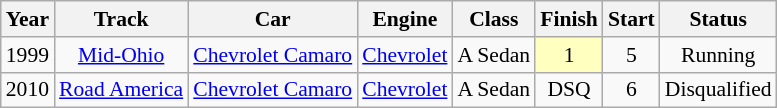<table class="wikitable" style="text-align:center; font-size:90%">
<tr>
<th>Year</th>
<th>Track</th>
<th>Car</th>
<th>Engine</th>
<th>Class</th>
<th>Finish</th>
<th>Start</th>
<th>Status</th>
</tr>
<tr>
<td>1999</td>
<td><a href='#'>Mid-Ohio</a></td>
<td><a href='#'>Chevrolet Camaro</a></td>
<td><a href='#'>Chevrolet</a></td>
<td>A Sedan</td>
<td style="background:#FFFFBF;">1</td>
<td>5</td>
<td>Running</td>
</tr>
<tr>
<td>2010</td>
<td><a href='#'>Road America</a></td>
<td><a href='#'>Chevrolet Camaro</a></td>
<td><a href='#'>Chevrolet</a></td>
<td>A Sedan</td>
<td>DSQ</td>
<td>6</td>
<td>Disqualified</td>
</tr>
</table>
